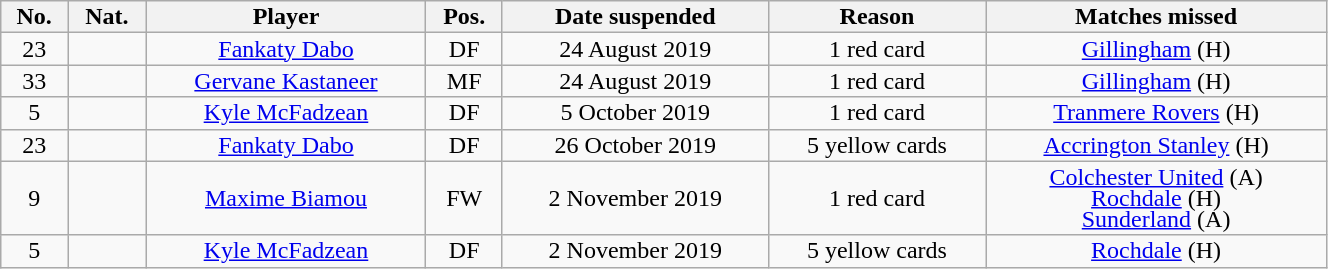<table class="wikitable sortable alternance" style="font-size:100%; text-align:center; line-height:14px; width:70%;">
<tr>
<th>No.</th>
<th>Nat.</th>
<th>Player</th>
<th>Pos.</th>
<th>Date suspended</th>
<th>Reason</th>
<th>Matches missed</th>
</tr>
<tr>
<td>23</td>
<td></td>
<td><a href='#'>Fankaty Dabo</a></td>
<td>DF</td>
<td>24 August 2019</td>
<td>1 red card</td>
<td><a href='#'>Gillingham</a> (H)</td>
</tr>
<tr>
<td>33</td>
<td></td>
<td><a href='#'>Gervane Kastaneer</a></td>
<td>MF</td>
<td>24 August 2019</td>
<td>1 red card</td>
<td><a href='#'>Gillingham</a> (H)</td>
</tr>
<tr>
<td>5</td>
<td></td>
<td><a href='#'>Kyle McFadzean</a></td>
<td>DF</td>
<td>5 October 2019</td>
<td>1 red card</td>
<td><a href='#'>Tranmere Rovers</a> (H)</td>
</tr>
<tr>
<td>23</td>
<td></td>
<td><a href='#'>Fankaty Dabo</a></td>
<td>DF</td>
<td>26 October 2019</td>
<td>5 yellow cards</td>
<td><a href='#'>Accrington Stanley</a> (H)</td>
</tr>
<tr>
<td>9</td>
<td></td>
<td><a href='#'>Maxime Biamou</a></td>
<td>FW</td>
<td>2 November 2019</td>
<td>1 red card</td>
<td><a href='#'>Colchester United</a> (A)<br><a href='#'>Rochdale</a> (H)<br><a href='#'>Sunderland</a> (A)</td>
</tr>
<tr>
<td>5</td>
<td></td>
<td><a href='#'>Kyle McFadzean</a></td>
<td>DF</td>
<td>2 November 2019</td>
<td>5 yellow cards</td>
<td><a href='#'>Rochdale</a> (H)</td>
</tr>
</table>
